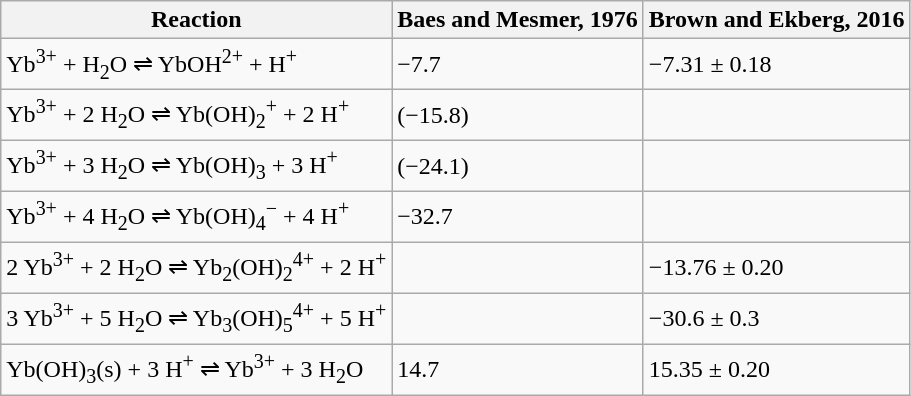<table class="wikitable">
<tr>
<th>Reaction</th>
<th>Baes and Mesmer, 1976</th>
<th>Brown and Ekberg, 2016</th>
</tr>
<tr>
<td>Yb<sup>3+</sup> + H<sub>2</sub>O ⇌ YbOH<sup>2+</sup> + H<sup>+</sup></td>
<td>−7.7</td>
<td>−7.31 ± 0.18</td>
</tr>
<tr>
<td>Yb<sup>3+</sup> + 2 H<sub>2</sub>O ⇌ Yb(OH)<sub>2</sub><sup>+</sup> + 2 H<sup>+</sup></td>
<td>(−15.8)</td>
<td></td>
</tr>
<tr>
<td>Yb<sup>3+</sup> + 3 H<sub>2</sub>O ⇌ Yb(OH)<sub>3</sub> + 3 H<sup>+</sup></td>
<td>(−24.1)</td>
<td></td>
</tr>
<tr>
<td>Yb<sup>3+</sup> + 4 H<sub>2</sub>O ⇌ Yb(OH)<sub>4</sub><sup>−</sup> + 4 H<sup>+</sup></td>
<td>−32.7</td>
<td></td>
</tr>
<tr>
<td>2 Yb<sup>3+</sup> + 2 H<sub>2</sub>O ⇌ Yb<sub>2</sub>(OH)<sub>2</sub><sup>4+</sup> + 2 H<sup>+</sup></td>
<td></td>
<td>−13.76 ± 0.20</td>
</tr>
<tr>
<td>3 Yb<sup>3+</sup> + 5 H<sub>2</sub>O ⇌ Yb<sub>3</sub>(OH)<sub>5</sub><sup>4+</sup> + 5 H<sup>+</sup></td>
<td></td>
<td>−30.6 ± 0.3</td>
</tr>
<tr>
<td>Yb(OH)<sub>3</sub>(s) + 3 H<sup>+</sup> ⇌ Yb<sup>3+</sup> + 3 H<sub>2</sub>O</td>
<td>14.7</td>
<td>15.35 ± 0.20</td>
</tr>
</table>
